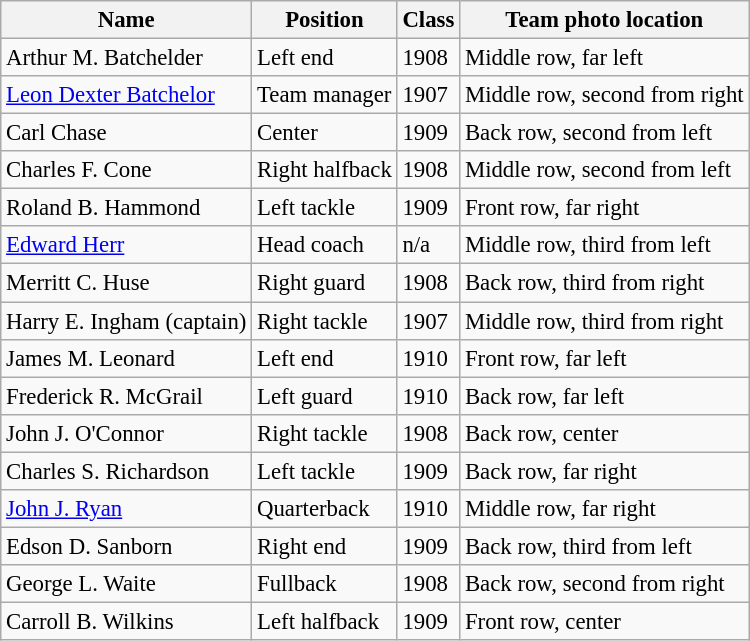<table class="wikitable" style="text-align:left; font-size: 95%;">
<tr>
<th>Name</th>
<th>Position</th>
<th>Class</th>
<th>Team photo location</th>
</tr>
<tr>
<td>Arthur M. Batchelder</td>
<td>Left end</td>
<td>1908</td>
<td>Middle row, far left</td>
</tr>
<tr>
<td><a href='#'>Leon Dexter Batchelor</a></td>
<td>Team manager</td>
<td>1907</td>
<td>Middle row, second from right</td>
</tr>
<tr>
<td>Carl Chase</td>
<td>Center</td>
<td>1909</td>
<td>Back row, second from left</td>
</tr>
<tr>
<td>Charles F. Cone</td>
<td>Right halfback</td>
<td>1908</td>
<td>Middle row, second from left</td>
</tr>
<tr>
<td>Roland B. Hammond</td>
<td>Left tackle</td>
<td>1909</td>
<td>Front row, far right</td>
</tr>
<tr>
<td><a href='#'>Edward Herr</a></td>
<td>Head coach</td>
<td>n/a</td>
<td>Middle row, third from left</td>
</tr>
<tr>
<td>Merritt C. Huse</td>
<td>Right guard</td>
<td>1908</td>
<td>Back row, third from right</td>
</tr>
<tr>
<td>Harry E. Ingham (captain)</td>
<td>Right tackle</td>
<td>1907</td>
<td>Middle row, third from right</td>
</tr>
<tr>
<td>James M. Leonard</td>
<td>Left end</td>
<td>1910</td>
<td>Front row, far left</td>
</tr>
<tr>
<td>Frederick R. McGrail</td>
<td>Left guard</td>
<td>1910</td>
<td>Back row, far left</td>
</tr>
<tr>
<td>John J. O'Connor</td>
<td>Right tackle</td>
<td>1908</td>
<td>Back row, center</td>
</tr>
<tr>
<td>Charles S. Richardson</td>
<td>Left tackle</td>
<td>1909</td>
<td>Back row, far right</td>
</tr>
<tr>
<td><a href='#'>John J. Ryan</a></td>
<td>Quarterback</td>
<td>1910</td>
<td>Middle row, far right</td>
</tr>
<tr>
<td>Edson D. Sanborn</td>
<td>Right end</td>
<td>1909</td>
<td>Back row, third from left</td>
</tr>
<tr>
<td>George L. Waite</td>
<td>Fullback</td>
<td>1908</td>
<td>Back row, second from right</td>
</tr>
<tr>
<td>Carroll B. Wilkins</td>
<td>Left halfback</td>
<td>1909</td>
<td>Front row, center</td>
</tr>
</table>
